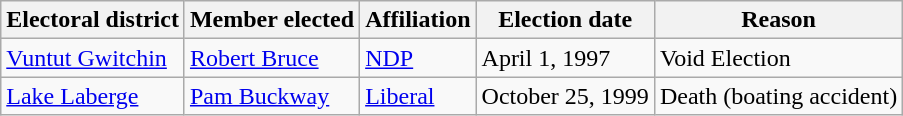<table class="wikitable sortable">
<tr>
<th>Electoral district</th>
<th>Member elected</th>
<th>Affiliation</th>
<th>Election date</th>
<th>Reason</th>
</tr>
<tr>
<td><a href='#'>Vuntut Gwitchin</a></td>
<td><a href='#'>Robert Bruce</a></td>
<td><a href='#'>NDP</a></td>
<td>April 1, 1997</td>
<td>Void Election</td>
</tr>
<tr>
<td><a href='#'>Lake Laberge</a></td>
<td><a href='#'>Pam Buckway</a></td>
<td><a href='#'>Liberal</a></td>
<td>October 25, 1999</td>
<td>Death (boating accident)</td>
</tr>
</table>
